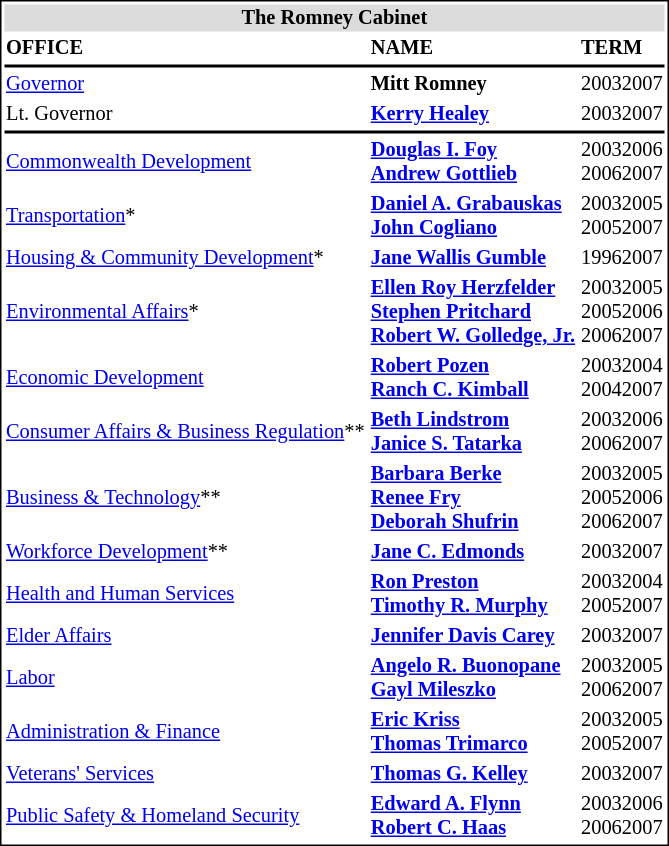<table cellpadding="1" cellspacing="2" style="float:margin:1em 1em 1em 0; border:1px solid #000; font-size:85%;">
<tr>
<th style="background:#dcdcdc;" colspan="3">The Romney Cabinet</th>
</tr>
<tr>
<td style="text-align:left;"><strong>OFFICE</strong></td>
<td align="left"><strong>NAME</strong></td>
<td align="left"><strong>TERM</strong></td>
</tr>
<tr>
<th style="background:#000;" colspan="3"></th>
</tr>
<tr>
<td style="text-align:left;"><a href='#'>Governor</a></td>
<td align="left"><strong>Mitt Romney</strong></td>
<td align="left">20032007</td>
</tr>
<tr>
<td style="text-align:left;">Lt. Governor</td>
<td align="left"><strong><a href='#'>Kerry Healey</a></strong></td>
<td align="left">20032007</td>
</tr>
<tr>
<th style="background:#000;" colspan="3"></th>
</tr>
<tr>
<td style="text-align:left;"><a href='#'>Commonwealth Development</a></td>
<td align="left"><strong><a href='#'>Douglas I. Foy</a></strong><br><strong><a href='#'>Andrew Gottlieb</a></strong></td>
<td align="left">20032006<br>20062007</td>
</tr>
<tr>
<td style="text-align:left;"><a href='#'>Transportation</a>*</td>
<td align="left"><strong><a href='#'>Daniel A. Grabauskas</a></strong><br><strong><a href='#'>John Cogliano</a></strong></td>
<td align="left">20032005<br>20052007</td>
</tr>
<tr>
<td style="text-align:left;"><a href='#'>Housing & Community Development</a>*</td>
<td align="left"><strong><a href='#'>Jane Wallis Gumble</a></strong></td>
<td align="left">19962007</td>
</tr>
<tr>
<td style="text-align:left;"><a href='#'>Environmental Affairs</a>*</td>
<td align="left"><strong><a href='#'>Ellen Roy Herzfelder</a></strong><br><strong><a href='#'>Stephen Pritchard</a></strong><br><strong><a href='#'>Robert W. Golledge, Jr.</a></strong></td>
<td align="left">20032005<br>20052006<br>20062007</td>
</tr>
<tr>
<td style="text-align:left;"><a href='#'>Economic Development</a></td>
<td align="left"><strong><a href='#'>Robert Pozen</a></strong><br><strong><a href='#'>Ranch C. Kimball</a></strong></td>
<td align="left">20032004<br>20042007</td>
</tr>
<tr>
<td style="text-align:left;"><a href='#'>Consumer Affairs & Business Regulation</a>**</td>
<td align="left"><strong><a href='#'>Beth Lindstrom</a></strong><br><strong><a href='#'>Janice S. Tatarka</a></strong></td>
<td align="left">20032006<br>20062007</td>
</tr>
<tr>
<td style="text-align:left;"><a href='#'>Business & Technology</a>**</td>
<td align="left"><strong><a href='#'>Barbara Berke</a></strong><br><strong><a href='#'>Renee Fry</a></strong><br><strong><a href='#'>Deborah Shufrin</a></strong></td>
<td align="left">20032005<br>20052006<br>20062007</td>
</tr>
<tr>
<td style="text-align:left;"><a href='#'>Workforce Development</a>**</td>
<td align="left"><strong><a href='#'>Jane C. Edmonds</a></strong></td>
<td align="left">20032007</td>
</tr>
<tr>
<td style="text-align:left;"><a href='#'>Health and Human Services</a></td>
<td align="left"><strong><a href='#'>Ron Preston</a></strong><br><strong><a href='#'>Timothy R. Murphy</a></strong></td>
<td align="left">20032004<br>20052007</td>
</tr>
<tr>
<td style="text-align:left;"><a href='#'>Elder Affairs</a></td>
<td align="left"><strong><a href='#'>Jennifer Davis Carey</a></strong></td>
<td align="left">20032007</td>
</tr>
<tr>
<td style="text-align:left;"><a href='#'>Labor</a></td>
<td align="left"><strong><a href='#'>Angelo R. Buonopane</a></strong><br><strong><a href='#'>Gayl Mileszko</a></strong></td>
<td align="left">20032005<br>20062007</td>
</tr>
<tr>
<td style="text-align:left;"><a href='#'>Administration & Finance</a></td>
<td align="left"><strong><a href='#'>Eric Kriss</a></strong><br><strong><a href='#'>Thomas Trimarco</a></strong></td>
<td align="left">20032005<br>20052007</td>
</tr>
<tr>
<td style="text-align:left;"><a href='#'>Veterans' Services</a></td>
<td align="left"><strong><a href='#'>Thomas G. Kelley</a></strong></td>
<td align="left">20032007</td>
</tr>
<tr>
<td style="text-align:left;"><a href='#'>Public Safety & Homeland Security</a></td>
<td align="left"><strong><a href='#'>Edward A. Flynn</a></strong><br><strong><a href='#'>Robert C. Haas</a></strong></td>
<td align="left">20032006<br>20062007</td>
</tr>
</table>
